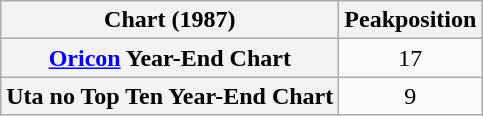<table class="wikitable plainrowheaders" style="text-align:center;">
<tr>
<th>Chart (1987)</th>
<th>Peakposition</th>
</tr>
<tr>
<th scope="row"><a href='#'>Oricon</a> Year-End Chart</th>
<td>17</td>
</tr>
<tr>
<th scope="row">Uta no Top Ten Year-End Chart</th>
<td>9</td>
</tr>
</table>
